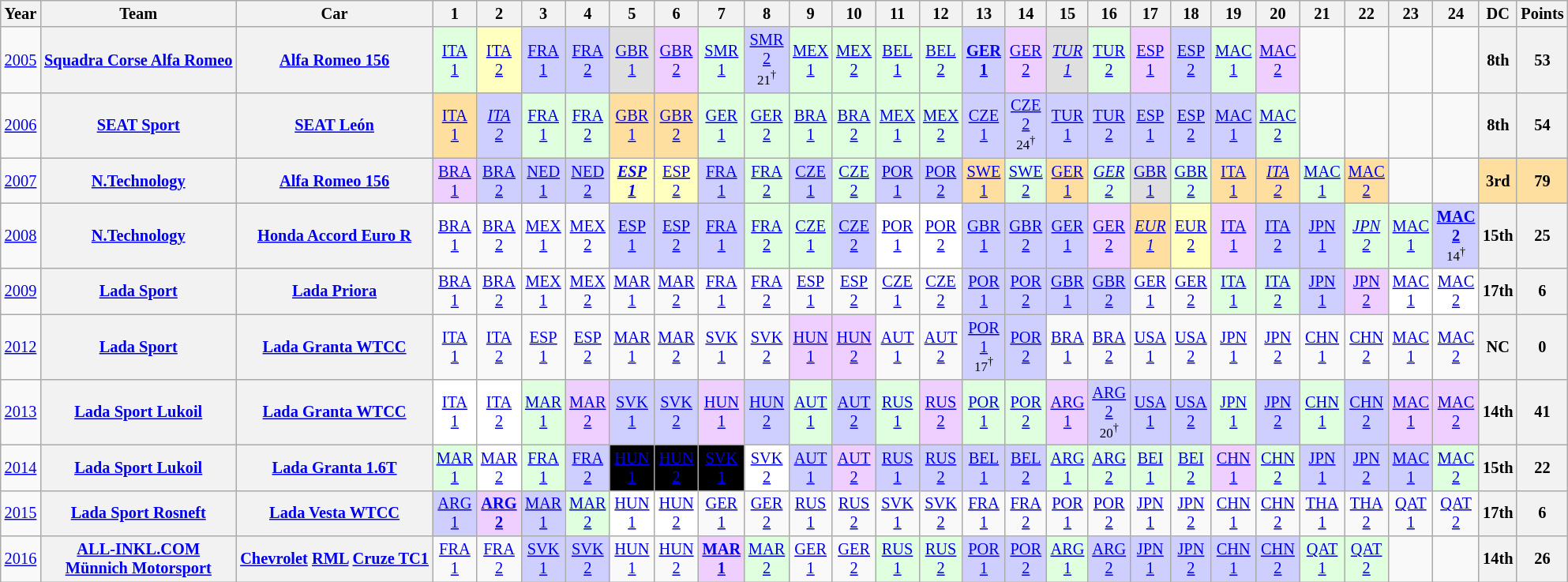<table class="wikitable" style="text-align:center; font-size:85%">
<tr>
<th>Year</th>
<th>Team</th>
<th>Car</th>
<th>1</th>
<th>2</th>
<th>3</th>
<th>4</th>
<th>5</th>
<th>6</th>
<th>7</th>
<th>8</th>
<th>9</th>
<th>10</th>
<th>11</th>
<th>12</th>
<th>13</th>
<th>14</th>
<th>15</th>
<th>16</th>
<th>17</th>
<th>18</th>
<th>19</th>
<th>20</th>
<th>21</th>
<th>22</th>
<th>23</th>
<th>24</th>
<th>DC</th>
<th>Points</th>
</tr>
<tr>
<td><a href='#'>2005</a></td>
<th nowrap><a href='#'>Squadra Corse Alfa Romeo</a></th>
<th nowrap><a href='#'>Alfa Romeo 156</a></th>
<td style="background:#dfffdf;"><a href='#'>ITA<br>1</a><br></td>
<td style="background:#ffffbf;"><a href='#'>ITA<br>2</a><br></td>
<td style="background:#cfcfff;"><a href='#'>FRA<br>1</a><br></td>
<td style="background:#cfcfff;"><a href='#'>FRA<br>2</a><br></td>
<td style="background:#dfdfdf;"><a href='#'>GBR<br>1</a><br></td>
<td style="background:#efcfff;"><a href='#'>GBR<br>2</a><br></td>
<td style="background:#dfffdf;"><a href='#'>SMR<br>1</a><br></td>
<td style="background:#cfcfff;"><a href='#'>SMR<br>2</a><br><small>21<sup>†</sup></small></td>
<td style="background:#dfffdf;"><a href='#'>MEX<br>1</a><br></td>
<td style="background:#dfffdf;"><a href='#'>MEX<br>2</a><br></td>
<td style="background:#dfffdf;"><a href='#'>BEL<br>1</a><br></td>
<td style="background:#dfffdf;"><a href='#'>BEL<br>2</a><br></td>
<td style="background:#cfcfff;"><strong><a href='#'>GER<br>1</a></strong><br></td>
<td style="background:#efcfff;"><a href='#'>GER<br>2</a><br></td>
<td style="background:#dfdfdf;"><em><a href='#'>TUR<br>1</a></em><br></td>
<td style="background:#dfffdf;"><a href='#'>TUR<br>2</a><br></td>
<td style="background:#efcfff;"><a href='#'>ESP<br>1</a><br></td>
<td style="background:#cfcfff;"><a href='#'>ESP<br>2</a><br></td>
<td style="background:#dfffdf;"><a href='#'>MAC<br>1</a><br></td>
<td style="background:#efcfff;"><a href='#'>MAC<br>2</a><br></td>
<td></td>
<td></td>
<td></td>
<td></td>
<th>8th</th>
<th>53</th>
</tr>
<tr>
<td><a href='#'>2006</a></td>
<th nowrap><a href='#'>SEAT Sport</a></th>
<th nowrap><a href='#'>SEAT León</a></th>
<td style="background:#ffdf9f;"><a href='#'>ITA<br>1</a><br></td>
<td style="background:#cfcfff;"><em><a href='#'>ITA<br>2</a></em><br></td>
<td style="background:#dfffdf;"><a href='#'>FRA<br>1</a><br></td>
<td style="background:#dfffdf;"><a href='#'>FRA<br>2</a><br></td>
<td style="background:#ffdf9f;"><a href='#'>GBR<br>1</a><br></td>
<td style="background:#ffdf9f;"><a href='#'>GBR<br>2</a><br></td>
<td style="background:#dfffdf;"><a href='#'>GER<br>1</a><br></td>
<td style="background:#dfffdf;"><a href='#'>GER<br>2</a><br></td>
<td style="background:#dfffdf;"><a href='#'>BRA<br>1</a><br></td>
<td style="background:#dfffdf;"><a href='#'>BRA<br>2</a><br></td>
<td style="background:#dfffdf;"><a href='#'>MEX<br>1</a><br></td>
<td style="background:#dfffdf;"><a href='#'>MEX<br>2</a><br></td>
<td style="background:#cfcfff;"><a href='#'>CZE<br>1</a><br></td>
<td style="background:#cfcfff;"><a href='#'>CZE<br>2</a><br><small>24<sup>†</sup></small></td>
<td style="background:#cfcfff;"><a href='#'>TUR<br>1</a><br></td>
<td style="background:#cfcfff;"><a href='#'>TUR<br>2</a><br></td>
<td style="background:#cfcfff;"><a href='#'>ESP<br>1</a><br></td>
<td style="background:#cfcfff;"><a href='#'>ESP<br>2</a><br></td>
<td style="background:#cfcfff;"><a href='#'>MAC<br>1</a><br></td>
<td style="background:#dfffdf;"><a href='#'>MAC<br>2</a><br></td>
<td></td>
<td></td>
<td></td>
<td></td>
<th>8th</th>
<th>54</th>
</tr>
<tr>
<td><a href='#'>2007</a></td>
<th nowrap><a href='#'>N.Technology</a></th>
<th nowrap><a href='#'>Alfa Romeo 156</a></th>
<td style="background:#efcfff;"><a href='#'>BRA<br>1</a><br></td>
<td style="background:#cfcfff;"><a href='#'>BRA<br>2</a><br></td>
<td style="background:#cfcfff;"><a href='#'>NED<br>1</a><br></td>
<td style="background:#cfcfff;"><a href='#'>NED<br>2</a><br></td>
<td style="background:#ffffbf;"><strong><em><a href='#'>ESP<br>1</a></em></strong><br></td>
<td style="background:#ffffbf;"><a href='#'>ESP<br>2</a><br></td>
<td style="background:#cfcfff;"><a href='#'>FRA<br>1</a><br></td>
<td style="background:#dfffdf;"><a href='#'>FRA<br>2</a><br></td>
<td style="background:#cfcfff;"><a href='#'>CZE<br>1</a><br></td>
<td style="background:#dfffdf;"><a href='#'>CZE<br>2</a><br></td>
<td style="background:#cfcfff;"><a href='#'>POR<br>1</a><br></td>
<td style="background:#cfcfff;"><a href='#'>POR<br>2</a><br></td>
<td style="background:#ffdf9f;"><a href='#'>SWE<br>1</a><br></td>
<td style="background:#dfffdf;"><a href='#'>SWE<br>2</a><br></td>
<td style="background:#ffdf9f;"><a href='#'>GER<br>1</a><br></td>
<td style="background:#dfffdf;"><em><a href='#'>GER<br>2</a></em><br></td>
<td style="background:#dfdfdf;"><a href='#'>GBR<br>1</a><br></td>
<td style="background:#dfffdf;"><a href='#'>GBR<br>2</a><br></td>
<td style="background:#ffdf9f;"><a href='#'>ITA<br>1</a><br></td>
<td style="background:#ffdf9f;"><em><a href='#'>ITA<br>2</a></em><br></td>
<td style="background:#dfffdf;"><a href='#'>MAC<br>1</a><br></td>
<td style="background:#ffdf9f;"><a href='#'>MAC<br>2</a><br></td>
<td></td>
<td></td>
<td style="background:#ffdf9f;"><strong>3rd</strong></td>
<td style="background:#ffdf9f;"><strong>79</strong></td>
</tr>
<tr>
<td><a href='#'>2008</a></td>
<th nowrap><a href='#'>N.Technology</a></th>
<th nowrap><a href='#'>Honda Accord Euro R</a></th>
<td><a href='#'>BRA<br>1</a></td>
<td><a href='#'>BRA<br>2</a></td>
<td><a href='#'>MEX<br>1</a></td>
<td><a href='#'>MEX<br>2</a></td>
<td style="background:#cfcfff;"><a href='#'>ESP<br>1</a><br></td>
<td style="background:#cfcfff;"><a href='#'>ESP<br>2</a><br></td>
<td style="background:#cfcfff;"><a href='#'>FRA<br>1</a><br></td>
<td style="background:#dfffdf;"><a href='#'>FRA<br>2</a><br></td>
<td style="background:#dfffdf;"><a href='#'>CZE<br>1</a><br></td>
<td style="background:#cfcfff;"><a href='#'>CZE<br>2</a><br></td>
<td style="background:#FFFFFF;"><a href='#'>POR<br>1</a><br></td>
<td style="background:#FFFFFF;"><a href='#'>POR<br>2</a><br></td>
<td style="background:#cfcfff;"><a href='#'>GBR<br>1</a><br></td>
<td style="background:#cfcfff;"><a href='#'>GBR<br>2</a><br></td>
<td style="background:#cfcfff;"><a href='#'>GER<br>1</a><br></td>
<td style="background:#efcfff;"><a href='#'>GER<br>2</a><br></td>
<td style="background:#ffdf9f;"><em><a href='#'>EUR<br>1</a></em><br></td>
<td style="background:#ffffbf;"><a href='#'>EUR<br>2</a><br></td>
<td style="background:#efcfff;"><a href='#'>ITA<br>1</a><br></td>
<td style="background:#cfcfff;"><a href='#'>ITA<br>2</a><br></td>
<td style="background:#cfcfff;"><a href='#'>JPN<br>1</a><br></td>
<td style="background:#dfffdf;"><em><a href='#'>JPN<br>2</a></em><br></td>
<td style="background:#dfffdf;"><a href='#'>MAC<br>1</a><br></td>
<td style="background:#cfcfff;"><strong><a href='#'>MAC<br>2</a></strong><br><small>14<sup>†</sup></small></td>
<th>15th</th>
<th>25</th>
</tr>
<tr>
<td><a href='#'>2009</a></td>
<th nowrap><a href='#'>Lada Sport</a></th>
<th nowrap><a href='#'>Lada Priora</a></th>
<td><a href='#'>BRA<br>1</a></td>
<td><a href='#'>BRA<br>2</a></td>
<td><a href='#'>MEX<br>1</a></td>
<td><a href='#'>MEX<br>2</a></td>
<td><a href='#'>MAR<br>1</a></td>
<td><a href='#'>MAR<br>2</a></td>
<td><a href='#'>FRA<br>1</a></td>
<td><a href='#'>FRA<br>2</a></td>
<td><a href='#'>ESP<br>1</a></td>
<td><a href='#'>ESP<br>2</a></td>
<td><a href='#'>CZE<br>1</a></td>
<td><a href='#'>CZE<br>2</a></td>
<td style="background:#cfcfff;"><a href='#'>POR<br>1</a><br></td>
<td style="background:#cfcfff;"><a href='#'>POR<br>2</a><br></td>
<td style="background:#cfcfff;"><a href='#'>GBR<br>1</a><br></td>
<td style="background:#cfcfff;"><a href='#'>GBR<br>2</a><br></td>
<td><a href='#'>GER<br>1</a></td>
<td><a href='#'>GER<br>2</a></td>
<td style="background:#dfffdf;"><a href='#'>ITA<br>1</a><br></td>
<td style="background:#dfffdf;"><a href='#'>ITA<br>2</a><br></td>
<td style="background:#cfcfff;"><a href='#'>JPN<br>1</a><br></td>
<td style="background:#efcfff;"><a href='#'>JPN<br>2</a><br></td>
<td style="background:#FFFFFF;"><a href='#'>MAC<br>1</a><br></td>
<td style="background:#FFFFFF;"><a href='#'>MAC<br>2</a><br></td>
<th>17th</th>
<th>6</th>
</tr>
<tr>
<td><a href='#'>2012</a></td>
<th nowrap><a href='#'>Lada Sport</a></th>
<th nowrap><a href='#'>Lada Granta WTCC</a></th>
<td><a href='#'>ITA<br>1</a></td>
<td><a href='#'>ITA<br>2</a></td>
<td><a href='#'>ESP<br>1</a></td>
<td><a href='#'>ESP<br>2</a></td>
<td><a href='#'>MAR<br>1</a></td>
<td><a href='#'>MAR<br>2</a></td>
<td><a href='#'>SVK<br>1</a></td>
<td><a href='#'>SVK<br>2</a></td>
<td style="background:#efcfff;"><a href='#'>HUN<br>1</a><br></td>
<td style="background:#efcfff;"><a href='#'>HUN<br>2</a><br></td>
<td><a href='#'>AUT<br>1</a></td>
<td><a href='#'>AUT<br>2</a></td>
<td style="background:#cfcfff;"><a href='#'>POR<br>1</a><br><small>17<sup>†</sup></small></td>
<td style="background:#cfcfff;"><a href='#'>POR<br>2</a><br></td>
<td><a href='#'>BRA<br>1</a></td>
<td><a href='#'>BRA<br>2</a></td>
<td><a href='#'>USA<br>1</a></td>
<td><a href='#'>USA<br>2</a></td>
<td><a href='#'>JPN<br>1</a></td>
<td><a href='#'>JPN<br>2</a></td>
<td><a href='#'>CHN<br>1</a></td>
<td><a href='#'>CHN<br>2</a></td>
<td><a href='#'>MAC<br>1</a></td>
<td><a href='#'>MAC<br>2</a></td>
<th>NC</th>
<th>0</th>
</tr>
<tr>
<td><a href='#'>2013</a></td>
<th nowrap><a href='#'>Lada Sport Lukoil</a></th>
<th nowrap><a href='#'>Lada Granta WTCC</a></th>
<td style="background:#ffffff;"><a href='#'>ITA<br>1</a><br></td>
<td style="background:#ffffff;"><a href='#'>ITA<br>2</a><br></td>
<td style="background:#dfffdf;"><a href='#'>MAR<br>1</a><br></td>
<td style="background:#efcfff;"><a href='#'>MAR<br>2</a><br></td>
<td style="background:#cfcfff;"><a href='#'>SVK<br>1</a><br></td>
<td style="background:#cfcfff;"><a href='#'>SVK<br>2</a><br></td>
<td style="background:#efcfff;"><a href='#'>HUN<br>1</a><br></td>
<td style="background:#cfcfff;"><a href='#'>HUN<br>2</a><br></td>
<td style="background:#dfffdf;"><a href='#'>AUT<br>1</a><br></td>
<td style="background:#cfcfff;"><a href='#'>AUT<br>2</a><br></td>
<td style="background:#dfffdf;"><a href='#'>RUS<br>1</a><br></td>
<td style="background:#EFCFFF;"><a href='#'>RUS<br>2</a><br></td>
<td style="background:#dfffdf;"><a href='#'>POR<br>1</a><br></td>
<td style="background:#dfffdf;"><a href='#'>POR<br>2</a><br></td>
<td style="background:#EFCFFF;"><a href='#'>ARG<br>1</a><br></td>
<td style="background:#cfcfff;"><a href='#'>ARG<br>2</a><br><small>20<sup>†</sup></small></td>
<td style="background:#cfcfff;"><a href='#'>USA<br>1</a><br></td>
<td style="background:#cfcfff;"><a href='#'>USA<br>2</a><br></td>
<td style="background:#dfffdf;"><a href='#'>JPN<br>1</a><br></td>
<td style="background:#cfcfff;"><a href='#'>JPN<br>2</a><br></td>
<td style="background:#dfffdf;"><a href='#'>CHN<br>1</a><br></td>
<td style="background:#cfcfff;"><a href='#'>CHN<br>2</a><br></td>
<td style="background:#EFCFFF;"><a href='#'>MAC<br>1</a><br></td>
<td style="background:#EFCFFF;"><a href='#'>MAC<br>2</a><br></td>
<th>14th</th>
<th>41</th>
</tr>
<tr>
<td><a href='#'>2014</a></td>
<th nowrap><a href='#'>Lada Sport Lukoil</a></th>
<th nowrap><a href='#'>Lada Granta 1.6T</a></th>
<td style="background:#DFFFDF;"><a href='#'>MAR<br>1</a><br></td>
<td style="background:#FFFFFF;"><a href='#'>MAR<br>2</a><br></td>
<td style="background:#DFFFDF;"><a href='#'>FRA<br>1</a><br></td>
<td style="background:#CFCFFF;"><a href='#'>FRA<br>2</a><br></td>
<td style="background:#000000; color:white"><a href='#'><span>HUN<br>1</span></a><br></td>
<td style="background:#000000; color:white"><a href='#'><span>HUN<br>2</span></a><br></td>
<td style="background:#000000; color:white"><a href='#'><span>SVK<br>1</span></a><br></td>
<td style="background:#FFFFFF;"><a href='#'>SVK<br>2</a><br></td>
<td style="background:#CFCFFF;"><a href='#'>AUT<br>1</a><br></td>
<td style="background:#EFCFFF;"><a href='#'>AUT<br>2</a><br></td>
<td style="background:#CFCFFF;"><a href='#'>RUS<br>1</a><br></td>
<td style="background:#CFCFFF;"><a href='#'>RUS<br>2</a><br></td>
<td style="background:#CFCFFF;"><a href='#'>BEL<br>1</a><br></td>
<td style="background:#CFCFFF;"><a href='#'>BEL<br>2</a><br></td>
<td style="background:#DFFFDF;"><a href='#'>ARG<br>1</a><br></td>
<td style="background:#DFFFDF;"><a href='#'>ARG<br>2</a><br></td>
<td style="background:#DFFFDF;"><a href='#'>BEI<br>1</a><br></td>
<td style="background:#DFFFDF;"><a href='#'>BEI<br>2</a><br></td>
<td style="background:#EFCFFF;"><a href='#'>CHN<br>1</a><br></td>
<td style="background:#DFFFDF;"><a href='#'>CHN<br>2</a><br></td>
<td style="background:#CFCFFF;"><a href='#'>JPN<br>1</a><br></td>
<td style="background:#CFCFFF;"><a href='#'>JPN<br>2</a><br></td>
<td style="background:#CFCFFF;"><a href='#'>MAC<br>1</a><br></td>
<td style="background:#DFFFDF;"><a href='#'>MAC<br>2</a><br></td>
<th>15th</th>
<th>22</th>
</tr>
<tr>
<td><a href='#'>2015</a></td>
<th nowrap><a href='#'>Lada Sport Rosneft</a></th>
<th nowrap><a href='#'>Lada Vesta WTCC</a></th>
<td style="background:#CFCFFF;"><a href='#'>ARG<br>1</a><br></td>
<td style="background:#EFCFFF;"><strong><a href='#'>ARG<br>2</a></strong><br></td>
<td style="background:#CFCFFF;"><a href='#'>MAR<br>1</a><br></td>
<td style="background:#DFFFDF;"><a href='#'>MAR<br>2</a><br></td>
<td style="background:#FFFFFF;"><a href='#'>HUN<br>1</a><br></td>
<td style="background:#FFFFFF;"><a href='#'>HUN<br>2</a><br></td>
<td><a href='#'>GER<br>1</a></td>
<td><a href='#'>GER<br>2</a></td>
<td><a href='#'>RUS<br>1</a></td>
<td><a href='#'>RUS<br>2</a></td>
<td><a href='#'>SVK<br>1</a></td>
<td><a href='#'>SVK<br>2</a></td>
<td><a href='#'>FRA<br>1</a></td>
<td><a href='#'>FRA<br>2</a></td>
<td><a href='#'>POR<br>1</a></td>
<td><a href='#'>POR<br>2</a></td>
<td><a href='#'>JPN<br>1</a></td>
<td><a href='#'>JPN<br>2</a></td>
<td><a href='#'>CHN<br>1</a></td>
<td><a href='#'>CHN<br>2</a></td>
<td><a href='#'>THA<br>1</a></td>
<td><a href='#'>THA<br>2</a></td>
<td><a href='#'>QAT<br>1</a></td>
<td><a href='#'>QAT<br>2</a></td>
<th>17th</th>
<th>6</th>
</tr>
<tr>
<td><a href='#'>2016</a></td>
<th nowrap><a href='#'>ALL-INKL.COM<br>Münnich Motorsport</a></th>
<th nowrap><a href='#'>Chevrolet</a> <a href='#'>RML</a> <a href='#'>Cruze TC1</a></th>
<td><a href='#'>FRA<br>1</a></td>
<td><a href='#'>FRA<br>2</a></td>
<td style="background:#CFCFFF;"><a href='#'>SVK<br>1</a><br></td>
<td style="background:#CFCFFF;"><a href='#'>SVK<br>2</a><br></td>
<td><a href='#'>HUN<br>1</a></td>
<td><a href='#'>HUN<br>2</a></td>
<td style="background:#EFCFFF;"><strong><a href='#'>MAR<br>1</a></strong><br></td>
<td style="background:#DFFFDF;"><a href='#'>MAR<br>2</a><br></td>
<td><a href='#'>GER<br>1</a></td>
<td><a href='#'>GER<br>2</a></td>
<td style="background:#DFFFDF;"><a href='#'>RUS<br>1</a><br></td>
<td style="background:#DFFFDF;"><a href='#'>RUS<br>2</a><br></td>
<td style="background:#CFCFFF;"><a href='#'>POR<br>1</a><br></td>
<td style="background:#CFCFFF;"><a href='#'>POR<br>2</a><br></td>
<td style="background:#DFFFDF;"><a href='#'>ARG<br>1</a><br></td>
<td style="background:#CFCFFF;"><a href='#'>ARG<br>2</a><br></td>
<td style="background:#CFCFFF;"><a href='#'>JPN<br>1</a><br></td>
<td style="background:#CFCFFF;"><a href='#'>JPN<br>2</a><br></td>
<td style="background:#CFCFFF;"><a href='#'>CHN<br>1</a><br></td>
<td style="background:#CFCFFF;"><a href='#'>CHN<br>2</a><br></td>
<td style="background:#DFFFDF;"><a href='#'>QAT<br>1</a><br></td>
<td style="background:#DFFFDF;"><a href='#'>QAT<br>2</a><br></td>
<td></td>
<td></td>
<th>14th</th>
<th>26</th>
</tr>
</table>
